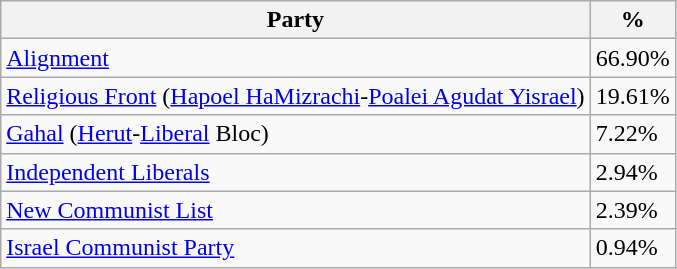<table class="wikitable">
<tr>
<th>Party</th>
<th>%</th>
</tr>
<tr>
<td><a href='#'>Alignment</a></td>
<td>66.90%</td>
</tr>
<tr>
<td><a href='#'>Religious Front</a> (<a href='#'>Hapoel HaMizrachi</a>-<a href='#'>Poalei Agudat Yisrael</a>)</td>
<td>19.61%</td>
</tr>
<tr>
<td><a href='#'>Gahal</a> (<a href='#'>Herut</a>-<a href='#'>Liberal</a> Bloc)</td>
<td>7.22%</td>
</tr>
<tr>
<td><a href='#'>Independent Liberals</a></td>
<td>2.94%</td>
</tr>
<tr>
<td><a href='#'>New Communist List</a></td>
<td>2.39%</td>
</tr>
<tr>
<td><a href='#'>Israel Communist Party</a></td>
<td>0.94%</td>
</tr>
</table>
